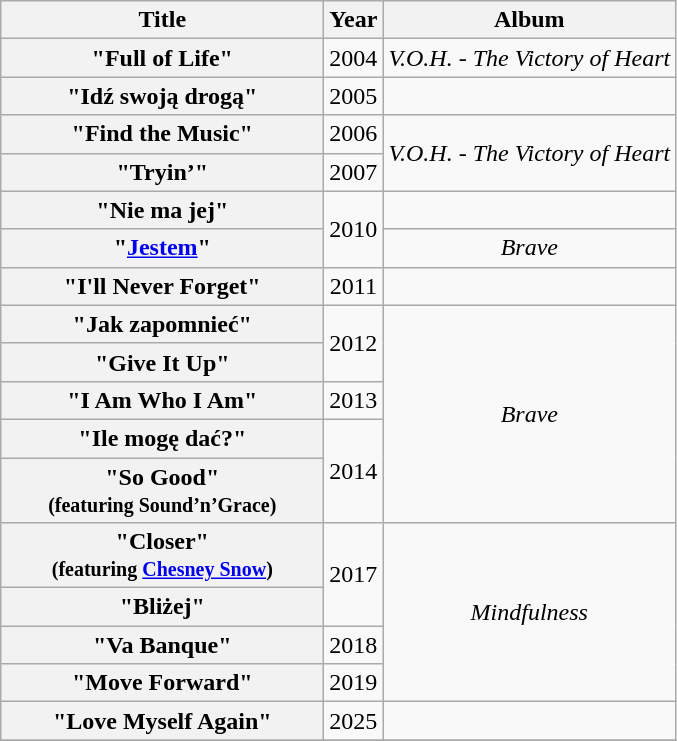<table class="wikitable plainrowheaders" style="text-align:center;">
<tr>
<th scope="col" style="width:13em;">Title</th>
<th scope="col" style="width:1em;">Year</th>
<th scope="col">Album</th>
</tr>
<tr>
<th scope="row">"Full of Life"</th>
<td>2004</td>
<td><em>V.O.H. - The Victory of Heart</em></td>
</tr>
<tr>
<th scope="row">"Idź swoją drogą"</th>
<td>2005</td>
<td></td>
</tr>
<tr>
<th scope="row">"Find the Music"</th>
<td>2006</td>
<td rowspan="2"><em>V.O.H. - The Victory of Heart</em></td>
</tr>
<tr>
<th scope="row">"Tryin’"</th>
<td>2007</td>
</tr>
<tr>
<th scope="row">"Nie ma jej"</th>
<td rowspan="2">2010</td>
<td></td>
</tr>
<tr>
<th scope="row">"<a href='#'>Jestem</a>"</th>
<td><em>Brave</em></td>
</tr>
<tr>
<th scope="row">"I'll Never Forget"</th>
<td>2011</td>
<td></td>
</tr>
<tr>
<th scope="row">"Jak zapomnieć"</th>
<td rowspan="2">2012</td>
<td rowspan="5"><em>Brave</em></td>
</tr>
<tr>
<th scope="row">"Give It Up"</th>
</tr>
<tr>
<th scope="row">"I Am Who I Am"</th>
<td>2013</td>
</tr>
<tr>
<th scope="row">"Ile mogę dać?"</th>
<td rowspan="2">2014</td>
</tr>
<tr>
<th scope="row">"So Good" <br><small>(featuring Sound’n’Grace)</small></th>
</tr>
<tr>
<th scope="row">"Closer" <br><small>(featuring <a href='#'>Chesney Snow</a>)</small></th>
<td rowspan="2">2017</td>
<td rowspan="4"><em>Mindfulness</em></td>
</tr>
<tr>
<th scope="row">"Bliżej"</th>
</tr>
<tr>
<th scope="row">"Va Banque"</th>
<td>2018</td>
</tr>
<tr>
<th scope="row">"Move Forward"</th>
<td>2019</td>
</tr>
<tr>
<th scope="row">"Love Myself Again"</th>
<td>2025</td>
<td></td>
</tr>
<tr>
</tr>
</table>
